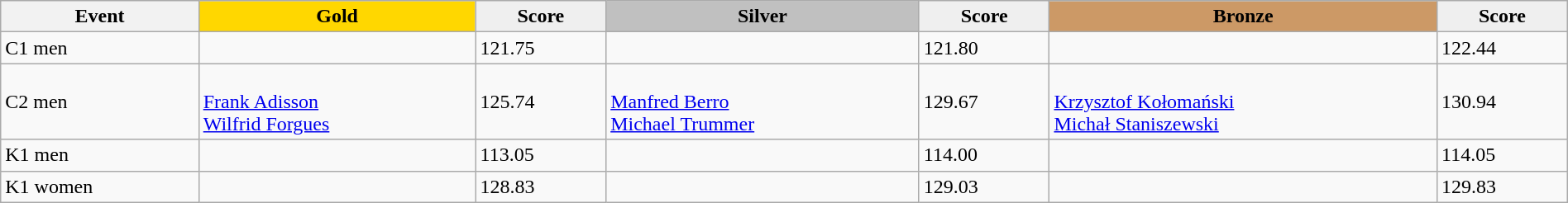<table class="wikitable" width=100%>
<tr>
<th>Event</th>
<td align=center bgcolor="gold"><strong>Gold</strong></td>
<td align=center bgcolor="EFEFEF"><strong>Score</strong></td>
<td align=center bgcolor="silver"><strong>Silver</strong></td>
<td align=center bgcolor="EFEFEF"><strong>Score</strong></td>
<td align=center bgcolor="CC9966"><strong>Bronze</strong></td>
<td align=center bgcolor="EFEFEF"><strong>Score</strong></td>
</tr>
<tr>
<td>C1 men</td>
<td></td>
<td>121.75</td>
<td></td>
<td>121.80</td>
<td></td>
<td>122.44</td>
</tr>
<tr>
<td>C2 men</td>
<td><br><a href='#'>Frank Adisson</a><br><a href='#'>Wilfrid Forgues</a></td>
<td>125.74</td>
<td><br><a href='#'>Manfred Berro</a><br><a href='#'>Michael Trummer</a></td>
<td>129.67</td>
<td><br><a href='#'>Krzysztof Kołomański</a><br><a href='#'>Michał Staniszewski</a></td>
<td>130.94</td>
</tr>
<tr>
<td>K1 men</td>
<td></td>
<td>113.05</td>
<td></td>
<td>114.00</td>
<td></td>
<td>114.05</td>
</tr>
<tr>
<td>K1 women</td>
<td></td>
<td>128.83</td>
<td></td>
<td>129.03</td>
<td></td>
<td>129.83</td>
</tr>
</table>
